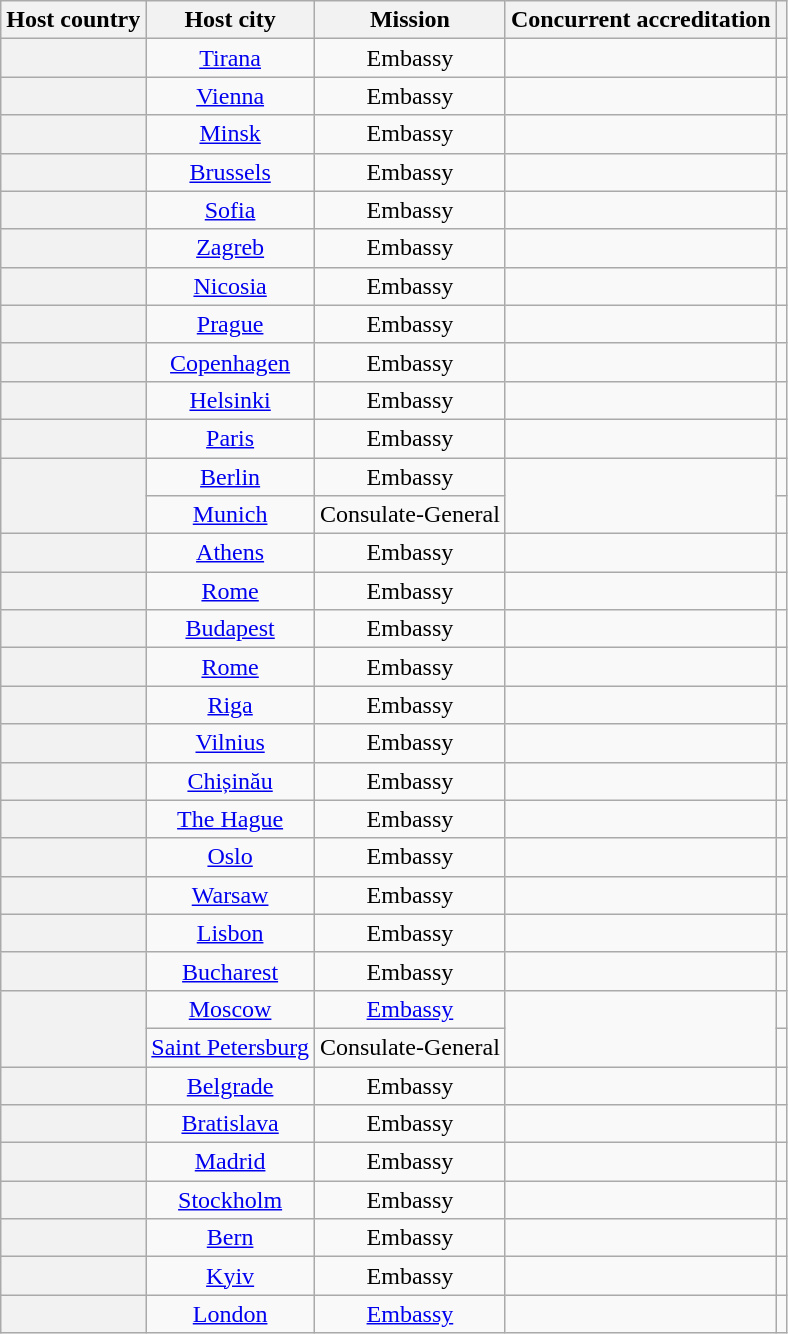<table class="wikitable plainrowheaders" style="text-align:center;">
<tr>
<th scope="col">Host country</th>
<th scope="col">Host city</th>
<th scope="col">Mission</th>
<th scope="col">Concurrent accreditation</th>
<th scope="col"></th>
</tr>
<tr>
<th></th>
<td><a href='#'>Tirana</a></td>
<td>Embassy</td>
<td></td>
<td></td>
</tr>
<tr>
<th></th>
<td><a href='#'>Vienna</a></td>
<td>Embassy</td>
<td></td>
<td></td>
</tr>
<tr>
<th></th>
<td><a href='#'>Minsk</a></td>
<td>Embassy</td>
<td></td>
<td></td>
</tr>
<tr>
<th></th>
<td><a href='#'>Brussels</a></td>
<td>Embassy</td>
<td></td>
<td></td>
</tr>
<tr>
<th></th>
<td><a href='#'>Sofia</a></td>
<td>Embassy</td>
<td></td>
<td></td>
</tr>
<tr>
<th></th>
<td><a href='#'>Zagreb</a></td>
<td>Embassy</td>
<td></td>
<td></td>
</tr>
<tr>
<th></th>
<td><a href='#'>Nicosia</a></td>
<td>Embassy</td>
<td></td>
<td></td>
</tr>
<tr>
<th></th>
<td><a href='#'>Prague</a></td>
<td>Embassy</td>
<td></td>
<td></td>
</tr>
<tr>
<th></th>
<td><a href='#'>Copenhagen</a></td>
<td>Embassy</td>
<td></td>
<td></td>
</tr>
<tr>
<th></th>
<td><a href='#'>Helsinki</a></td>
<td>Embassy</td>
<td></td>
<td></td>
</tr>
<tr>
<th></th>
<td><a href='#'>Paris</a></td>
<td>Embassy</td>
<td></td>
<td></td>
</tr>
<tr>
<th rowspan="2"></th>
<td><a href='#'>Berlin</a></td>
<td>Embassy</td>
<td rowspan="2"></td>
<td></td>
</tr>
<tr>
<td><a href='#'>Munich</a></td>
<td>Consulate-General</td>
<td></td>
</tr>
<tr>
<th></th>
<td><a href='#'>Athens</a></td>
<td>Embassy</td>
<td></td>
<td></td>
</tr>
<tr>
<th></th>
<td><a href='#'>Rome</a></td>
<td>Embassy</td>
<td></td>
<td></td>
</tr>
<tr>
<th></th>
<td><a href='#'>Budapest</a></td>
<td>Embassy</td>
<td></td>
<td></td>
</tr>
<tr>
<th></th>
<td><a href='#'>Rome</a></td>
<td>Embassy</td>
<td></td>
<td></td>
</tr>
<tr>
<th></th>
<td><a href='#'>Riga</a></td>
<td>Embassy</td>
<td></td>
<td></td>
</tr>
<tr>
<th></th>
<td><a href='#'>Vilnius</a></td>
<td>Embassy</td>
<td></td>
<td></td>
</tr>
<tr>
<th></th>
<td><a href='#'>Chișinău</a></td>
<td>Embassy</td>
<td></td>
<td></td>
</tr>
<tr>
<th></th>
<td><a href='#'>The Hague</a></td>
<td>Embassy</td>
<td></td>
<td></td>
</tr>
<tr>
<th></th>
<td><a href='#'>Oslo</a></td>
<td>Embassy</td>
<td></td>
<td></td>
</tr>
<tr>
<th></th>
<td><a href='#'>Warsaw</a></td>
<td>Embassy</td>
<td></td>
<td></td>
</tr>
<tr>
<th></th>
<td><a href='#'>Lisbon</a></td>
<td>Embassy</td>
<td></td>
<td></td>
</tr>
<tr>
<th></th>
<td><a href='#'>Bucharest</a></td>
<td>Embassy</td>
<td></td>
<td></td>
</tr>
<tr>
<th rowspan="2"></th>
<td><a href='#'>Moscow</a></td>
<td><a href='#'>Embassy</a></td>
<td rowspan="2"></td>
<td></td>
</tr>
<tr>
<td><a href='#'>Saint Petersburg</a></td>
<td>Consulate-General</td>
<td></td>
</tr>
<tr>
<th></th>
<td><a href='#'>Belgrade</a></td>
<td>Embassy</td>
<td></td>
<td></td>
</tr>
<tr>
<th></th>
<td><a href='#'>Bratislava</a></td>
<td>Embassy</td>
<td></td>
<td></td>
</tr>
<tr>
<th></th>
<td><a href='#'>Madrid</a></td>
<td>Embassy</td>
<td></td>
<td></td>
</tr>
<tr>
<th></th>
<td><a href='#'>Stockholm</a></td>
<td>Embassy</td>
<td></td>
<td></td>
</tr>
<tr>
<th></th>
<td><a href='#'>Bern</a></td>
<td>Embassy</td>
<td></td>
<td></td>
</tr>
<tr>
<th></th>
<td><a href='#'>Kyiv</a></td>
<td>Embassy</td>
<td></td>
<td></td>
</tr>
<tr>
<th></th>
<td><a href='#'>London</a></td>
<td><a href='#'>Embassy</a></td>
<td></td>
<td></td>
</tr>
</table>
